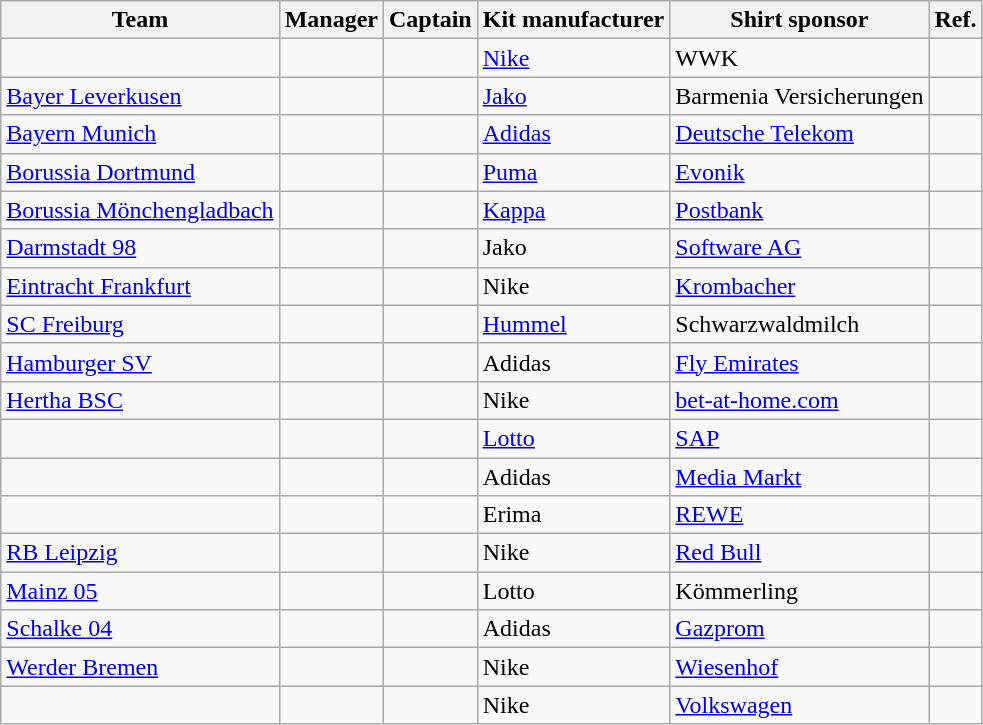<table class="wikitable sortable">
<tr>
<th>Team</th>
<th>Manager</th>
<th>Captain</th>
<th>Kit manufacturer</th>
<th>Shirt sponsor</th>
<th class="unsortable">Ref.</th>
</tr>
<tr>
<td></td>
<td align="left"></td>
<td align="left"></td>
<td><a href='#'>Nike</a></td>
<td>WWK</td>
<td></td>
</tr>
<tr>
<td><a href='#'>Bayer Leverkusen</a></td>
<td align="left"></td>
<td align="left"></td>
<td><a href='#'>Jako</a></td>
<td>Barmenia Versicherungen</td>
<td></td>
</tr>
<tr>
<td><a href='#'>Bayern Munich</a></td>
<td align="left"></td>
<td align="left"></td>
<td><a href='#'>Adidas</a></td>
<td><a href='#'>Deutsche Telekom</a></td>
<td></td>
</tr>
<tr>
<td><a href='#'>Borussia Dortmund</a></td>
<td align="left"></td>
<td align="left"></td>
<td><a href='#'>Puma</a></td>
<td><a href='#'>Evonik</a></td>
<td></td>
</tr>
<tr>
<td><a href='#'>Borussia Mönchengladbach</a></td>
<td align="left"></td>
<td align="left"></td>
<td><a href='#'>Kappa</a></td>
<td><a href='#'>Postbank</a></td>
<td></td>
</tr>
<tr>
<td><a href='#'>Darmstadt 98</a></td>
<td align="left"></td>
<td align="left"></td>
<td>Jako</td>
<td><a href='#'>Software AG</a></td>
<td></td>
</tr>
<tr>
<td><a href='#'>Eintracht Frankfurt</a></td>
<td align="left"></td>
<td align="left"></td>
<td>Nike</td>
<td><a href='#'>Krombacher</a></td>
<td></td>
</tr>
<tr>
<td><a href='#'>SC Freiburg</a></td>
<td align="left"></td>
<td align="left"></td>
<td><a href='#'>Hummel</a></td>
<td>Schwarzwaldmilch</td>
<td></td>
</tr>
<tr>
<td><a href='#'>Hamburger SV</a></td>
<td align="left"></td>
<td align="left"></td>
<td>Adidas</td>
<td><a href='#'>Fly Emirates</a></td>
<td></td>
</tr>
<tr>
<td><a href='#'>Hertha BSC</a></td>
<td align="left"></td>
<td align="left"></td>
<td>Nike</td>
<td><a href='#'>bet-at-home.com</a></td>
<td></td>
</tr>
<tr>
<td></td>
<td align="left"></td>
<td align="left"></td>
<td><a href='#'>Lotto</a></td>
<td><a href='#'>SAP</a></td>
<td></td>
</tr>
<tr>
<td></td>
<td align="left"></td>
<td align="left"></td>
<td>Adidas</td>
<td><a href='#'>Media Markt</a></td>
<td></td>
</tr>
<tr>
<td></td>
<td align="left"></td>
<td align="left"></td>
<td>Erima</td>
<td><a href='#'>REWE</a></td>
<td></td>
</tr>
<tr>
<td><a href='#'>RB Leipzig</a></td>
<td align="left"></td>
<td align="left"></td>
<td>Nike</td>
<td><a href='#'>Red Bull</a></td>
<td></td>
</tr>
<tr>
<td><a href='#'>Mainz 05</a></td>
<td align="left"></td>
<td align="left"></td>
<td>Lotto</td>
<td>Kömmerling</td>
<td></td>
</tr>
<tr>
<td><a href='#'>Schalke 04</a></td>
<td align="left"></td>
<td align="left"></td>
<td>Adidas</td>
<td><a href='#'>Gazprom</a></td>
<td></td>
</tr>
<tr>
<td><a href='#'>Werder Bremen</a></td>
<td align="left"></td>
<td align="left"></td>
<td>Nike</td>
<td><a href='#'>Wiesenhof</a></td>
<td></td>
</tr>
<tr>
<td></td>
<td align="left"></td>
<td align="left"></td>
<td>Nike</td>
<td><a href='#'>Volkswagen</a></td>
<td></td>
</tr>
</table>
